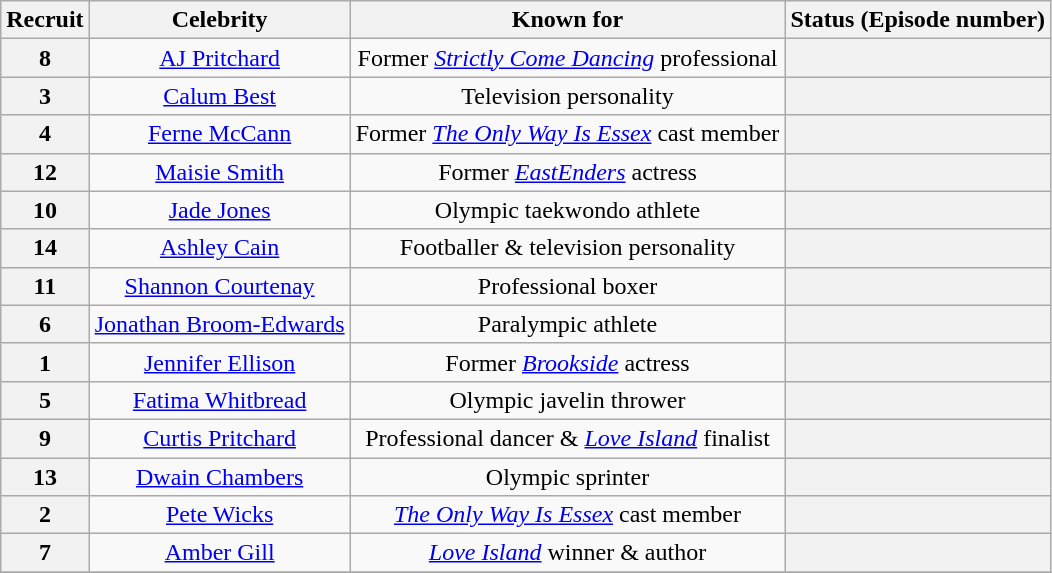<table class="wikitable sortable" style="text-align:center">
<tr>
<th>Recruit</th>
<th>Celebrity</th>
<th>Known for</th>
<th>Status (Episode number)</th>
</tr>
<tr>
<th scope="row">8</th>
<td><a href='#'>AJ Pritchard</a></td>
<td>Former <em><a href='#'>Strictly Come Dancing</a></em> professional</td>
<th></th>
</tr>
<tr>
<th scope="row">3</th>
<td><a href='#'>Calum Best</a></td>
<td>Television personality</td>
<th></th>
</tr>
<tr>
<th scope="row">4</th>
<td><a href='#'>Ferne McCann</a></td>
<td>Former <em><a href='#'>The Only Way Is Essex</a></em> cast member</td>
<th></th>
</tr>
<tr>
<th scope="row">12</th>
<td><a href='#'>Maisie Smith</a></td>
<td>Former <em><a href='#'>EastEnders</a></em> actress</td>
<th></th>
</tr>
<tr>
<th scope="row">10</th>
<td><a href='#'>Jade Jones</a></td>
<td>Olympic taekwondo athlete</td>
<th></th>
</tr>
<tr>
<th scope="row">14</th>
<td><a href='#'>Ashley Cain</a></td>
<td>Footballer & television personality</td>
<th></th>
</tr>
<tr>
<th scope="row">11</th>
<td><a href='#'>Shannon Courtenay</a></td>
<td>Professional boxer</td>
<th></th>
</tr>
<tr>
<th scope="row">6</th>
<td><a href='#'>Jonathan Broom-Edwards</a></td>
<td>Paralympic athlete</td>
<th></th>
</tr>
<tr>
<th scope="row">1</th>
<td><a href='#'>Jennifer Ellison</a></td>
<td>Former <em><a href='#'>Brookside</a></em> actress</td>
<th></th>
</tr>
<tr>
<th scope="row">5</th>
<td><a href='#'>Fatima Whitbread</a></td>
<td>Olympic javelin thrower</td>
<th></th>
</tr>
<tr>
<th scope="row">9</th>
<td><a href='#'>Curtis Pritchard</a></td>
<td>Professional dancer & <em><a href='#'>Love Island</a></em> finalist</td>
<th></th>
</tr>
<tr>
<th scope="row">13</th>
<td><a href='#'>Dwain Chambers</a></td>
<td>Olympic sprinter</td>
<th></th>
</tr>
<tr>
<th scope="row">2</th>
<td><a href='#'>Pete Wicks</a></td>
<td><em><a href='#'>The Only Way Is Essex</a></em> cast member</td>
<th></th>
</tr>
<tr>
<th scope="row">7</th>
<td><a href='#'>Amber Gill</a></td>
<td><em><a href='#'>Love Island</a></em> winner & author</td>
<th></th>
</tr>
<tr>
</tr>
</table>
